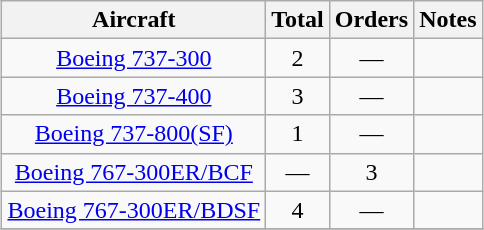<table class="wikitable" style="text-align:center; margin:0.5em auto">
<tr>
<th>Aircraft</th>
<th>Total</th>
<th>Orders</th>
<th>Notes</th>
</tr>
<tr>
<td><a href='#'>Boeing 737-300</a></td>
<td>2</td>
<td>—</td>
<td></td>
</tr>
<tr>
<td><a href='#'>Boeing 737-400</a></td>
<td>3</td>
<td>—</td>
<td></td>
</tr>
<tr>
<td><a href='#'>Boeing 737-800(SF)</a></td>
<td>1</td>
<td>—</td>
<td></td>
</tr>
<tr>
<td><a href='#'>Boeing 767-300ER/BCF</a></td>
<td>—</td>
<td>3</td>
<td></td>
</tr>
<tr>
<td><a href='#'>Boeing 767-300ER/BDSF</a></td>
<td>4</td>
<td>—</td>
<td></td>
</tr>
<tr>
</tr>
</table>
